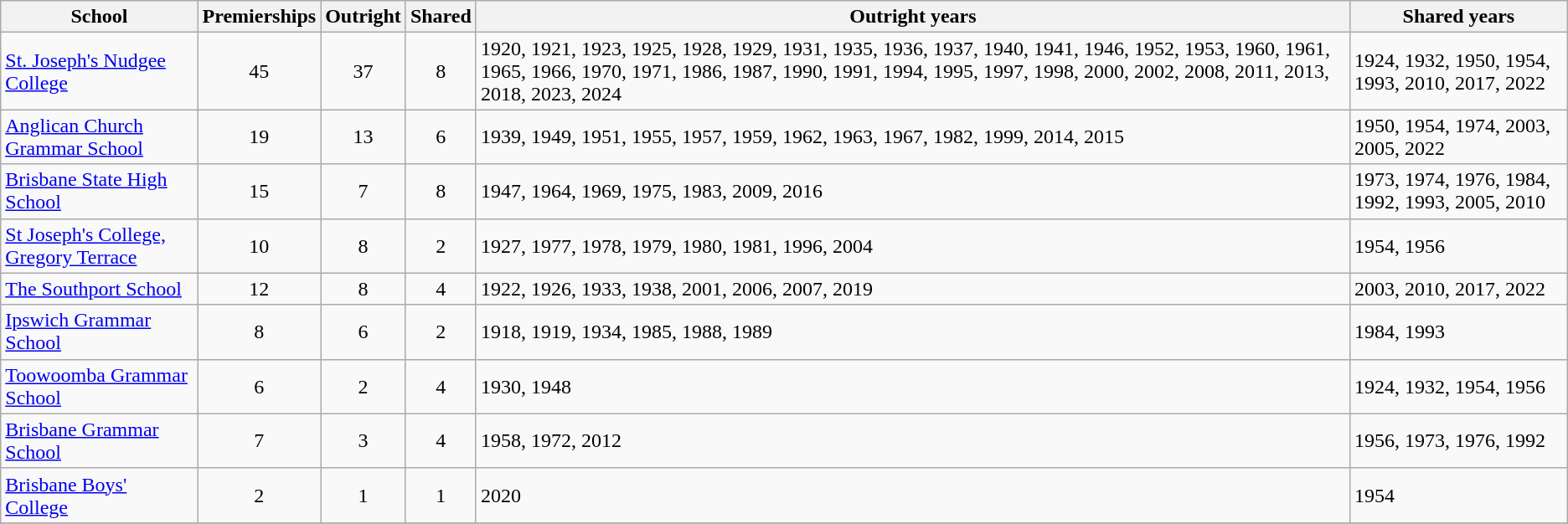<table class="wikitable sortable">
<tr>
<th>School</th>
<th>Premierships</th>
<th>Outright</th>
<th>Shared</th>
<th>Outright years</th>
<th>Shared years</th>
</tr>
<tr>
<td><a href='#'>St. Joseph's Nudgee College</a></td>
<td align=center>45</td>
<td align=center>37</td>
<td align=center>8</td>
<td>1920, 1921, 1923, 1925, 1928, 1929, 1931, 1935, 1936, 1937, 1940, 1941, 1946, 1952, 1953, 1960, 1961, 1965, 1966, 1970, 1971, 1986, 1987, 1990, 1991, 1994, 1995, 1997, 1998, 2000, 2002, 2008, 2011, 2013, 2018, 2023, 2024</td>
<td>1924, 1932, 1950, 1954, 1993, 2010, 2017, 2022</td>
</tr>
<tr>
<td><a href='#'>Anglican Church Grammar School</a></td>
<td align=center>19</td>
<td align=center>13</td>
<td align=center>6</td>
<td>1939, 1949, 1951, 1955, 1957, 1959, 1962, 1963, 1967, 1982, 1999, 2014, 2015</td>
<td>1950, 1954, 1974, 2003, 2005, 2022</td>
</tr>
<tr>
<td><a href='#'>Brisbane State High School</a></td>
<td align=center>15</td>
<td align=center>7</td>
<td align=center>8</td>
<td>1947, 1964, 1969, 1975, 1983, 2009, 2016</td>
<td>1973, 1974, 1976, 1984, 1992, 1993, 2005, 2010</td>
</tr>
<tr>
<td><a href='#'>St Joseph's College, Gregory Terrace</a></td>
<td align=center>10</td>
<td align=center>8</td>
<td align=center>2</td>
<td>1927, 1977, 1978, 1979, 1980, 1981, 1996, 2004</td>
<td>1954, 1956</td>
</tr>
<tr>
<td><a href='#'>The Southport School</a></td>
<td align=center>12</td>
<td align=center>8</td>
<td align=center>4</td>
<td>1922, 1926, 1933, 1938, 2001, 2006, 2007, 2019</td>
<td>2003, 2010, 2017, 2022</td>
</tr>
<tr>
<td><a href='#'>Ipswich Grammar School</a></td>
<td align=center>8</td>
<td align=center>6</td>
<td align=center>2</td>
<td>1918, 1919, 1934, 1985, 1988, 1989</td>
<td>1984, 1993</td>
</tr>
<tr>
<td><a href='#'>Toowoomba Grammar School</a></td>
<td align=center>6</td>
<td align=center>2</td>
<td align=center>4</td>
<td>1930, 1948</td>
<td>1924, 1932, 1954, 1956</td>
</tr>
<tr>
<td><a href='#'>Brisbane Grammar School</a></td>
<td align=center>7</td>
<td align=center>3</td>
<td align=center>4</td>
<td>1958, 1972, 2012</td>
<td>1956, 1973, 1976, 1992</td>
</tr>
<tr>
<td><a href='#'>Brisbane Boys' College</a></td>
<td align=center>2</td>
<td align=center>1</td>
<td align="center">1</td>
<td>2020</td>
<td>1954</td>
</tr>
<tr>
</tr>
</table>
